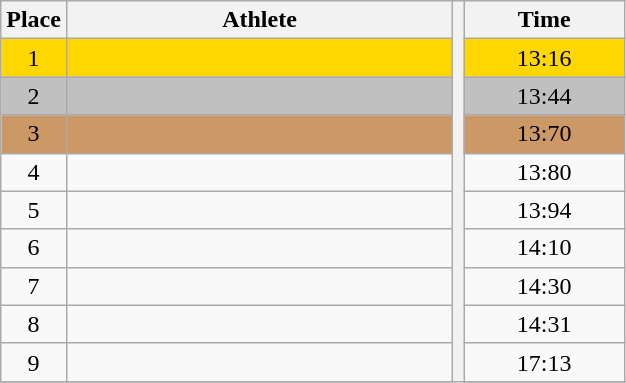<table class="wikitable" style="text-align:center">
<tr>
<th>Place</th>
<th width=250>Athlete</th>
<th rowspan=27></th>
<th width=100>Time</th>
</tr>
<tr bgcolor=gold>
<td>1</td>
<td align=left></td>
<td>13:16</td>
</tr>
<tr bgcolor=silver>
<td>2</td>
<td align=left></td>
<td>13:44</td>
</tr>
<tr bgcolor=cc9966>
<td>3</td>
<td align=left></td>
<td>13:70</td>
</tr>
<tr>
<td>4</td>
<td align=left></td>
<td>13:80</td>
</tr>
<tr>
<td>5</td>
<td align=left></td>
<td>13:94</td>
</tr>
<tr>
<td>6</td>
<td align=left></td>
<td>14:10</td>
</tr>
<tr>
<td>7</td>
<td align=left></td>
<td>14:30</td>
</tr>
<tr>
<td>8</td>
<td align=left></td>
<td>14:31</td>
</tr>
<tr>
<td>9</td>
<td align=left></td>
<td>17:13</td>
</tr>
<tr>
</tr>
</table>
